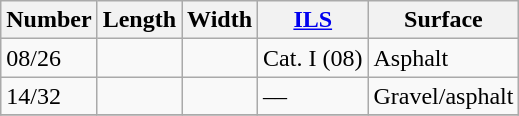<table class="wikitable">
<tr>
<th>Number</th>
<th>Length</th>
<th>Width</th>
<th><a href='#'>ILS</a></th>
<th>Surface</th>
</tr>
<tr>
<td>08/26</td>
<td></td>
<td></td>
<td>Cat. I (08)</td>
<td>Asphalt</td>
</tr>
<tr>
<td>14/32</td>
<td></td>
<td></td>
<td>––</td>
<td>Gravel/asphalt</td>
</tr>
<tr>
</tr>
</table>
